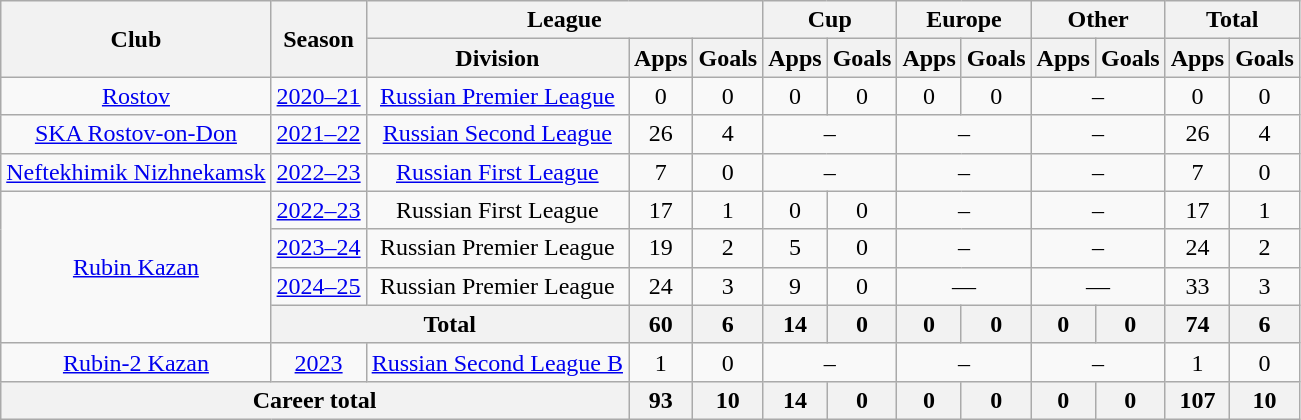<table class="wikitable" style="text-align: center;">
<tr>
<th rowspan="2">Club</th>
<th rowspan="2">Season</th>
<th colspan="3">League</th>
<th colspan="2">Cup</th>
<th colspan="2">Europe</th>
<th colspan="2">Other</th>
<th colspan="2">Total</th>
</tr>
<tr>
<th>Division</th>
<th>Apps</th>
<th>Goals</th>
<th>Apps</th>
<th>Goals</th>
<th>Apps</th>
<th>Goals</th>
<th>Apps</th>
<th>Goals</th>
<th>Apps</th>
<th>Goals</th>
</tr>
<tr>
<td><a href='#'>Rostov</a></td>
<td><a href='#'>2020–21</a></td>
<td><a href='#'>Russian Premier League</a></td>
<td>0</td>
<td>0</td>
<td>0</td>
<td>0</td>
<td>0</td>
<td>0</td>
<td colspan=2>–</td>
<td>0</td>
<td>0</td>
</tr>
<tr>
<td><a href='#'>SKA Rostov-on-Don</a></td>
<td><a href='#'>2021–22</a></td>
<td><a href='#'>Russian Second League</a></td>
<td>26</td>
<td>4</td>
<td colspan=2>–</td>
<td colspan=2>–</td>
<td colspan=2>–</td>
<td>26</td>
<td>4</td>
</tr>
<tr>
<td><a href='#'>Neftekhimik Nizhnekamsk</a></td>
<td><a href='#'>2022–23</a></td>
<td><a href='#'>Russian First League</a></td>
<td>7</td>
<td>0</td>
<td colspan=2>–</td>
<td colspan=2>–</td>
<td colspan=2>–</td>
<td>7</td>
<td>0</td>
</tr>
<tr>
<td rowspan="4"><a href='#'>Rubin Kazan</a></td>
<td><a href='#'>2022–23</a></td>
<td>Russian First League</td>
<td>17</td>
<td>1</td>
<td>0</td>
<td>0</td>
<td colspan=2>–</td>
<td colspan=2>–</td>
<td>17</td>
<td>1</td>
</tr>
<tr>
<td><a href='#'>2023–24</a></td>
<td>Russian Premier League</td>
<td>19</td>
<td>2</td>
<td>5</td>
<td>0</td>
<td colspan=2>–</td>
<td colspan=2>–</td>
<td>24</td>
<td>2</td>
</tr>
<tr>
<td><a href='#'>2024–25</a></td>
<td>Russian Premier League</td>
<td>24</td>
<td>3</td>
<td>9</td>
<td>0</td>
<td colspan="2">—</td>
<td colspan="2">—</td>
<td>33</td>
<td>3</td>
</tr>
<tr>
<th colspan="2">Total</th>
<th>60</th>
<th>6</th>
<th>14</th>
<th>0</th>
<th>0</th>
<th>0</th>
<th>0</th>
<th>0</th>
<th>74</th>
<th>6</th>
</tr>
<tr>
<td><a href='#'>Rubin-2 Kazan</a></td>
<td><a href='#'>2023</a></td>
<td><a href='#'>Russian Second League B</a></td>
<td>1</td>
<td>0</td>
<td colspan=2>–</td>
<td colspan=2>–</td>
<td colspan=2>–</td>
<td>1</td>
<td>0</td>
</tr>
<tr>
<th colspan="3">Career total</th>
<th>93</th>
<th>10</th>
<th>14</th>
<th>0</th>
<th>0</th>
<th>0</th>
<th>0</th>
<th>0</th>
<th>107</th>
<th>10</th>
</tr>
</table>
